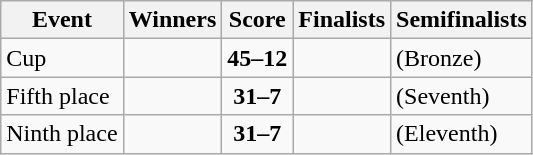<table class="wikitable">
<tr>
<th>Event</th>
<th>Winners</th>
<th>Score</th>
<th>Finalists</th>
<th>Semifinalists</th>
</tr>
<tr>
<td>Cup</td>
<td><strong></strong></td>
<td align=center><strong>45–12</strong></td>
<td></td>
<td> (Bronze)<br></td>
</tr>
<tr>
<td>Fifth place</td>
<td><strong></strong></td>
<td align=center><strong>31–7</strong></td>
<td></td>
<td> (Seventh)<br></td>
</tr>
<tr>
<td>Ninth place</td>
<td><strong></strong></td>
<td align=center><strong>31–7</strong></td>
<td></td>
<td> (Eleventh)<br></td>
</tr>
</table>
